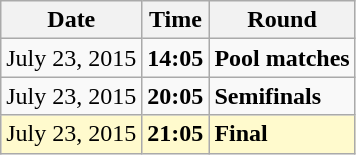<table class="wikitable">
<tr>
<th>Date</th>
<th>Time</th>
<th>Round</th>
</tr>
<tr>
<td>July 23, 2015</td>
<td><strong>14:05</strong></td>
<td><strong>Pool matches</strong></td>
</tr>
<tr>
<td>July 23, 2015</td>
<td><strong>20:05</strong></td>
<td><strong>Semifinals</strong></td>
</tr>
<tr style=background:lemonchiffon>
<td>July 23, 2015</td>
<td><strong>21:05</strong></td>
<td><strong>Final</strong></td>
</tr>
</table>
